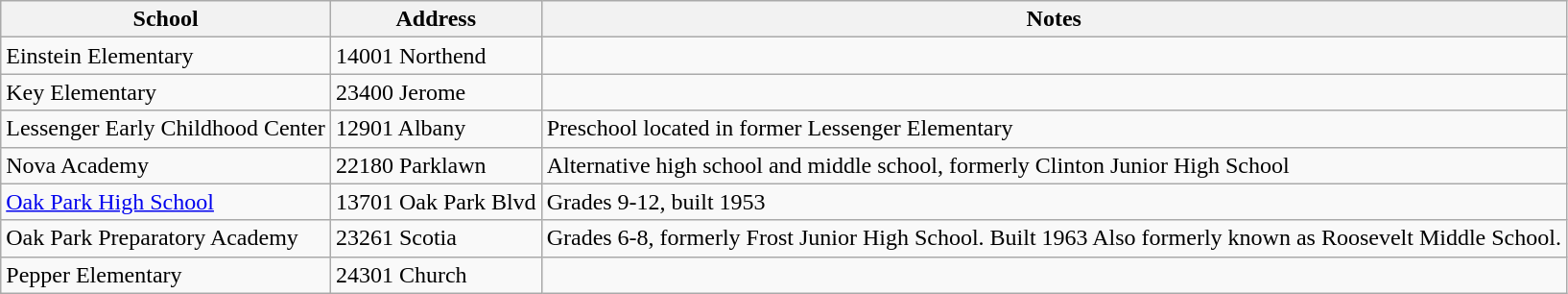<table class="wikitable">
<tr>
<th>School</th>
<th>Address</th>
<th>Notes</th>
</tr>
<tr>
<td>Einstein Elementary</td>
<td>14001 Northend</td>
<td></td>
</tr>
<tr>
<td>Key Elementary</td>
<td>23400 Jerome</td>
<td></td>
</tr>
<tr>
<td>Lessenger Early Childhood Center</td>
<td>12901 Albany</td>
<td>Preschool located in former Lessenger Elementary</td>
</tr>
<tr>
<td>Nova Academy</td>
<td>22180 Parklawn</td>
<td>Alternative high school and middle school, formerly Clinton Junior High School</td>
</tr>
<tr>
<td><a href='#'>Oak Park High School</a></td>
<td>13701 Oak Park Blvd</td>
<td>Grades 9-12, built 1953</td>
</tr>
<tr>
<td>Oak Park Preparatory Academy</td>
<td>23261 Scotia</td>
<td>Grades 6-8, formerly Frost Junior High School. Built 1963 Also formerly known as Roosevelt Middle School.</td>
</tr>
<tr>
<td>Pepper Elementary</td>
<td>24301 Church</td>
<td></td>
</tr>
</table>
